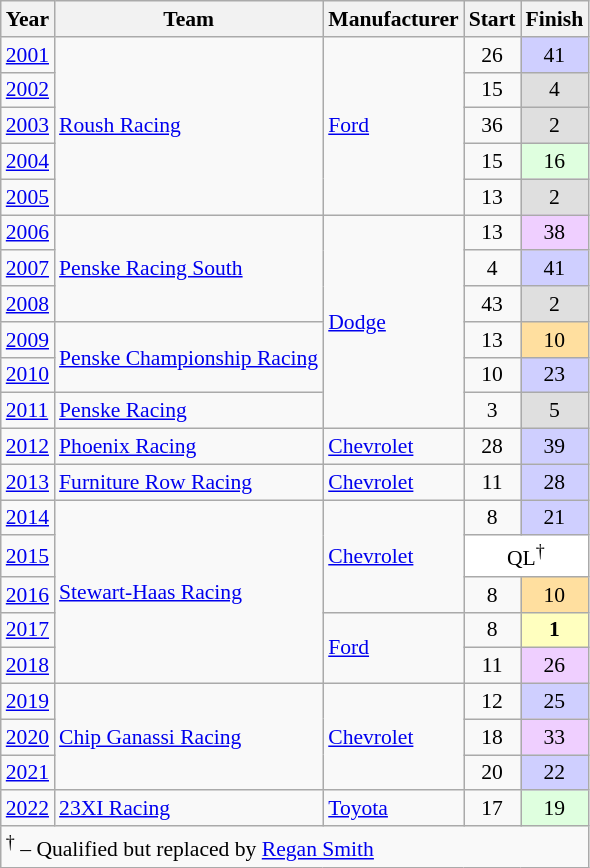<table class="wikitable" style="font-size: 90%;">
<tr>
<th>Year</th>
<th>Team</th>
<th>Manufacturer</th>
<th>Start</th>
<th>Finish</th>
</tr>
<tr>
<td><a href='#'>2001</a></td>
<td rowspan=5><a href='#'>Roush Racing</a></td>
<td rowspan=5><a href='#'>Ford</a></td>
<td align=center>26</td>
<td align=center style="background:#CFCFFF;">41</td>
</tr>
<tr>
<td><a href='#'>2002</a></td>
<td align=center>15</td>
<td align=center style="background:#DFDFDF;">4</td>
</tr>
<tr>
<td><a href='#'>2003</a></td>
<td align=center>36</td>
<td align=center style="background:#DFDFDF;">2</td>
</tr>
<tr>
<td><a href='#'>2004</a></td>
<td align=center>15</td>
<td align=center style="background:#DFFFDF;">16</td>
</tr>
<tr>
<td><a href='#'>2005</a></td>
<td align=center>13</td>
<td align=center style="background:#DFDFDF;">2</td>
</tr>
<tr>
<td><a href='#'>2006</a></td>
<td rowspan=3><a href='#'>Penske Racing South</a></td>
<td rowspan=6><a href='#'>Dodge</a></td>
<td align=center>13</td>
<td align=center style="background:#EFCFFF;">38</td>
</tr>
<tr>
<td><a href='#'>2007</a></td>
<td align=center>4</td>
<td align=center style="background:#CFCFFF;">41</td>
</tr>
<tr>
<td><a href='#'>2008</a></td>
<td align=center>43</td>
<td align=center style="background:#DFDFDF;">2</td>
</tr>
<tr>
<td><a href='#'>2009</a></td>
<td rowspan=2><a href='#'>Penske Championship Racing</a></td>
<td align=center>13</td>
<td align=center style="background:#FFDF9F;">10</td>
</tr>
<tr>
<td><a href='#'>2010</a></td>
<td align=center>10</td>
<td align=center style="background:#CFCFFF;">23</td>
</tr>
<tr>
<td><a href='#'>2011</a></td>
<td><a href='#'>Penske Racing</a></td>
<td align=center>3</td>
<td align=center style="background:#DFDFDF;">5</td>
</tr>
<tr>
<td><a href='#'>2012</a></td>
<td><a href='#'>Phoenix Racing</a></td>
<td><a href='#'>Chevrolet</a></td>
<td align=center>28</td>
<td align=center style="background:#CFCFFF;">39</td>
</tr>
<tr>
<td><a href='#'>2013</a></td>
<td><a href='#'>Furniture Row Racing</a></td>
<td><a href='#'>Chevrolet</a></td>
<td align=center>11</td>
<td align=center style="background:#CFCFFF;">28</td>
</tr>
<tr>
<td><a href='#'>2014</a></td>
<td rowspan=5><a href='#'>Stewart-Haas Racing</a></td>
<td rowspan=3><a href='#'>Chevrolet</a></td>
<td align=center>8</td>
<td align=center style="background:#CFCFFF;">21</td>
</tr>
<tr>
<td><a href='#'>2015</a></td>
<td colspan=2 align=center style="background:#FFFFFF;">QL<sup>†</sup></td>
</tr>
<tr>
<td><a href='#'>2016</a></td>
<td align=center>8</td>
<td align=center style="background:#FFDF9F;">10</td>
</tr>
<tr>
<td><a href='#'>2017</a></td>
<td rowspan=2><a href='#'>Ford</a></td>
<td align=center>8</td>
<td align=center style="background:#FFFFBF;"><strong>1</strong></td>
</tr>
<tr>
<td><a href='#'>2018</a></td>
<td align=center>11</td>
<td align=center style="background:#EFCFFF;">26</td>
</tr>
<tr>
<td><a href='#'>2019</a></td>
<td rowspan=3><a href='#'>Chip Ganassi Racing</a></td>
<td rowspan=3><a href='#'>Chevrolet</a></td>
<td align=center>12</td>
<td align=center style="background:#CFCFFF;">25</td>
</tr>
<tr>
<td><a href='#'>2020</a></td>
<td align=center>18</td>
<td align=center style="background:#EFCFFF;">33</td>
</tr>
<tr>
<td><a href='#'>2021</a></td>
<td align=center>20</td>
<td align=center style="background:#CFCFFF;">22</td>
</tr>
<tr>
<td><a href='#'>2022</a></td>
<td><a href='#'>23XI Racing</a></td>
<td><a href='#'>Toyota</a></td>
<td align=center>17</td>
<td align=center style="background:#DFFFDF;">19</td>
</tr>
<tr>
<td colspan=42><sup>†</sup> – Qualified but replaced by <a href='#'>Regan Smith</a></td>
</tr>
</table>
